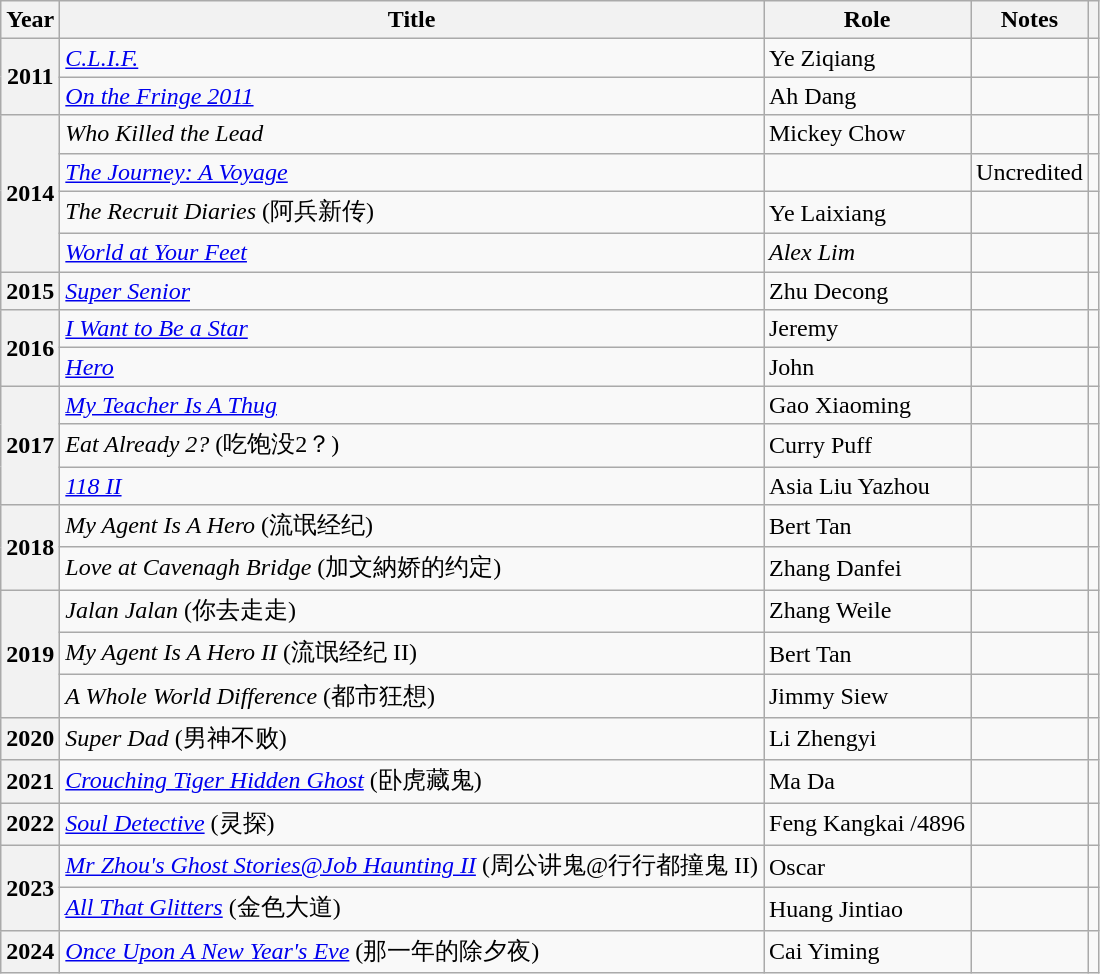<table class="wikitable sortable plainrowheaders">
<tr>
<th scope="col">Year</th>
<th scope="col">Title</th>
<th scope="col">Role</th>
<th scope="col" class="unsortable">Notes</th>
<th scope="col" class="unsortable"></th>
</tr>
<tr>
<th scope="row" rowspan='2'>2011</th>
<td><em><a href='#'>C.L.I.F.</a></em></td>
<td>Ye Ziqiang</td>
<td></td>
<td></td>
</tr>
<tr>
<td><em><a href='#'>On the Fringe 2011</a></em></td>
<td>Ah Dang</td>
<td></td>
<td></td>
</tr>
<tr>
<th scope="row" rowspan='4'>2014</th>
<td><em>Who Killed the Lead</em></td>
<td>Mickey Chow</td>
<td></td>
<td></td>
</tr>
<tr>
<td><em><a href='#'>The Journey: A Voyage</a></em></td>
<td></td>
<td>Uncredited</td>
</tr>
<tr>
<td><em>The Recruit Diaries</em> (阿兵新传)</td>
<td>Ye Laixiang</td>
<td></td>
<td></td>
</tr>
<tr>
<td><em><a href='#'>World at Your Feet</a></em></td>
<td><em>Alex Lim</em></td>
<td></td>
<td></td>
</tr>
<tr>
<th scope="row">2015</th>
<td><em><a href='#'>Super Senior</a></em></td>
<td>Zhu Decong</td>
<td></td>
<td></td>
</tr>
<tr>
<th scope="row" rowspan="2">2016</th>
<td><em><a href='#'>I Want to Be a Star</a></em></td>
<td>Jeremy</td>
<td></td>
<td></td>
</tr>
<tr>
<td><em><a href='#'>Hero</a></em></td>
<td>John</td>
<td></td>
<td></td>
</tr>
<tr>
<th scope="row" rowspan="3">2017</th>
<td><em> <a href='#'>My Teacher Is A Thug</a></em></td>
<td>Gao Xiaoming</td>
<td></td>
<td></td>
</tr>
<tr>
<td><em>Eat Already 2?</em> (吃饱没2？)</td>
<td>Curry Puff</td>
<td></td>
<td></td>
</tr>
<tr>
<td><em><a href='#'>118 II</a></em></td>
<td>Asia Liu Yazhou</td>
<td></td>
<td></td>
</tr>
<tr>
<th scope="row" rowspan='2'>2018</th>
<td><em>My Agent Is A Hero</em> (流氓经纪)</td>
<td>Bert Tan</td>
<td></td>
<td></td>
</tr>
<tr>
<td><em>Love at Cavenagh Bridge</em> (加文納娇的约定)</td>
<td>Zhang Danfei</td>
<td></td>
<td></td>
</tr>
<tr>
<th scope="row" rowspan='3'>2019</th>
<td><em>Jalan Jalan</em> (你去走走)</td>
<td>Zhang Weile</td>
<td></td>
<td></td>
</tr>
<tr>
<td><em>My Agent Is A Hero II</em> (流氓经纪 II)</td>
<td>Bert Tan</td>
<td></td>
<td></td>
</tr>
<tr>
<td><em>A Whole World Difference</em> (都市狂想)</td>
<td>Jimmy Siew</td>
<td></td>
<td></td>
</tr>
<tr>
<th scope="row">2020</th>
<td><em>Super Dad</em> (男神不败)</td>
<td>Li Zhengyi</td>
<td></td>
<td></td>
</tr>
<tr>
<th scope="row">2021</th>
<td><em><a href='#'>Crouching Tiger Hidden Ghost</a></em> (卧虎藏鬼)</td>
<td>Ma Da</td>
<td></td>
<td></td>
</tr>
<tr>
<th scope="row">2022</th>
<td><em> <a href='#'>Soul Detective</a> </em>  (灵探)</td>
<td>Feng Kangkai /4896</td>
<td></td>
<td></td>
</tr>
<tr>
<th scope="row" rowspan="2">2023</th>
<td><em><a href='#'>Mr Zhou's Ghost Stories@Job Haunting II</a></em> (周公讲鬼@行行都撞鬼 II)</td>
<td>Oscar</td>
<td></td>
<td></td>
</tr>
<tr>
<td><em><a href='#'>All That Glitters</a></em>  (金色大道)</td>
<td>Huang Jintiao</td>
<td></td>
<td></td>
</tr>
<tr>
<th scope="row">2024</th>
<td><em><a href='#'>Once Upon A New Year's Eve</a></em> (那一年的除夕夜)</td>
<td>Cai Yiming</td>
<td></td>
<td></td>
</tr>
</table>
